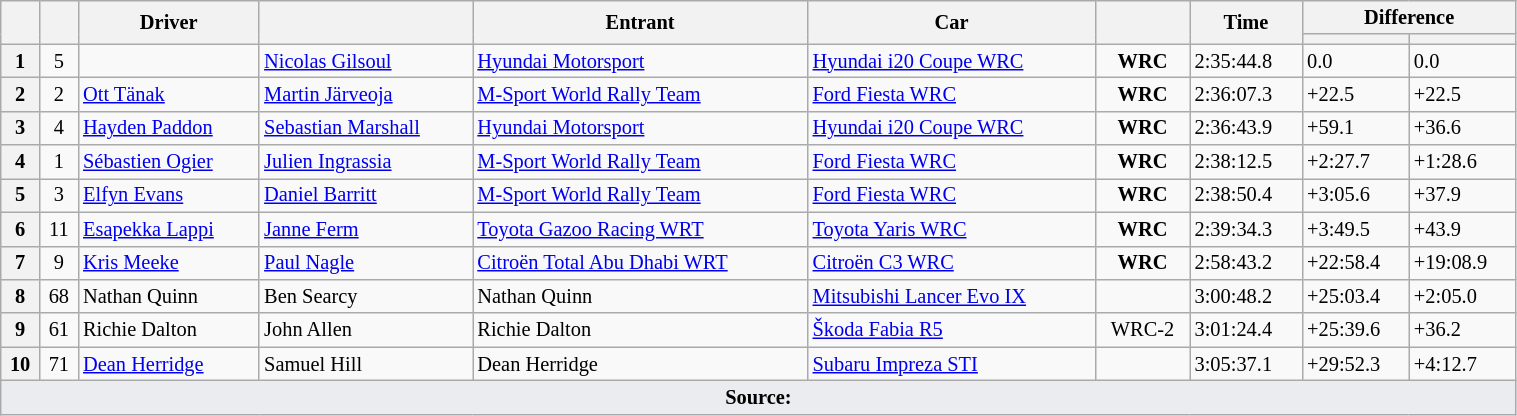<table class="wikitable" width=80% style="font-size: 85%;">
<tr>
<th rowspan="2"></th>
<th rowspan="2"></th>
<th rowspan="2">Driver</th>
<th rowspan="2"></th>
<th rowspan="2">Entrant</th>
<th rowspan="2">Car</th>
<th rowspan="2"></th>
<th rowspan="2">Time</th>
<th colspan="2">Difference</th>
</tr>
<tr>
<th></th>
<th></th>
</tr>
<tr>
<th>1</th>
<td align="center">5</td>
<td></td>
<td> <a href='#'>Nicolas Gilsoul</a></td>
<td> <a href='#'>Hyundai Motorsport</a></td>
<td><a href='#'>Hyundai i20 Coupe WRC</a></td>
<td align="center"><strong><span>WRC</span></strong></td>
<td>2:35:44.8</td>
<td>0.0</td>
<td>0.0</td>
</tr>
<tr>
<th>2</th>
<td align="center">2</td>
<td> <a href='#'>Ott Tänak</a></td>
<td> <a href='#'>Martin Järveoja</a></td>
<td> <a href='#'>M-Sport World Rally Team</a></td>
<td><a href='#'>Ford Fiesta WRC</a></td>
<td align="center"><strong><span>WRC</span></strong></td>
<td>2:36:07.3</td>
<td>+22.5</td>
<td>+22.5</td>
</tr>
<tr>
<th>3</th>
<td align="center">4</td>
<td> <a href='#'>Hayden Paddon</a></td>
<td> <a href='#'>Sebastian Marshall</a></td>
<td> <a href='#'>Hyundai Motorsport</a></td>
<td><a href='#'>Hyundai i20 Coupe WRC</a></td>
<td align="center"><strong><span>WRC</span></strong></td>
<td>2:36:43.9</td>
<td>+59.1</td>
<td>+36.6</td>
</tr>
<tr>
<th>4</th>
<td align="center">1</td>
<td> <a href='#'>Sébastien Ogier</a></td>
<td> <a href='#'>Julien Ingrassia</a></td>
<td> <a href='#'>M-Sport World Rally Team</a></td>
<td><a href='#'>Ford Fiesta WRC</a></td>
<td align="center"><strong><span>WRC</span></strong></td>
<td>2:38:12.5</td>
<td>+2:27.7</td>
<td>+1:28.6</td>
</tr>
<tr>
<th>5</th>
<td align="center">3</td>
<td> <a href='#'>Elfyn Evans</a></td>
<td> <a href='#'>Daniel Barritt</a></td>
<td> <a href='#'>M-Sport World Rally Team</a></td>
<td><a href='#'>Ford Fiesta WRC</a></td>
<td align="center"><strong><span>WRC</span></strong></td>
<td>2:38:50.4</td>
<td>+3:05.6</td>
<td>+37.9</td>
</tr>
<tr>
<th>6</th>
<td align="center">11</td>
<td> <a href='#'>Esapekka Lappi</a></td>
<td> <a href='#'>Janne Ferm</a></td>
<td> <a href='#'>Toyota Gazoo Racing WRT</a></td>
<td><a href='#'>Toyota Yaris WRC</a></td>
<td align="center"><strong><span>WRC</span></strong></td>
<td>2:39:34.3</td>
<td>+3:49.5</td>
<td>+43.9</td>
</tr>
<tr>
<th>7</th>
<td align="center">9</td>
<td> <a href='#'>Kris Meeke</a></td>
<td> <a href='#'>Paul Nagle</a></td>
<td> <a href='#'>Citroën Total Abu Dhabi WRT</a></td>
<td><a href='#'>Citroën C3 WRC</a></td>
<td align="center"><strong><span>WRC</span></strong></td>
<td>2:58:43.2</td>
<td>+22:58.4</td>
<td>+19:08.9</td>
</tr>
<tr>
<th>8</th>
<td align="center">68</td>
<td> Nathan Quinn</td>
<td> Ben Searcy</td>
<td> Nathan Quinn</td>
<td><a href='#'>Mitsubishi Lancer Evo IX</a></td>
<td></td>
<td>3:00:48.2</td>
<td>+25:03.4</td>
<td>+2:05.0</td>
</tr>
<tr>
<th>9</th>
<td align="center">61</td>
<td> Richie Dalton</td>
<td> John Allen</td>
<td> Richie Dalton</td>
<td><a href='#'>Škoda Fabia R5</a></td>
<td align="center">WRC-2</td>
<td>3:01:24.4</td>
<td>+25:39.6</td>
<td>+36.2</td>
</tr>
<tr>
<th>10</th>
<td align="center">71</td>
<td> <a href='#'>Dean Herridge</a></td>
<td> Samuel Hill</td>
<td> Dean Herridge</td>
<td><a href='#'>Subaru Impreza STI</a></td>
<td></td>
<td>3:05:37.1</td>
<td>+29:52.3</td>
<td>+4:12.7</td>
</tr>
<tr>
<td style="background-color:#EAECF0; text-align:center" colspan="11"><strong>Source:</strong></td>
</tr>
</table>
